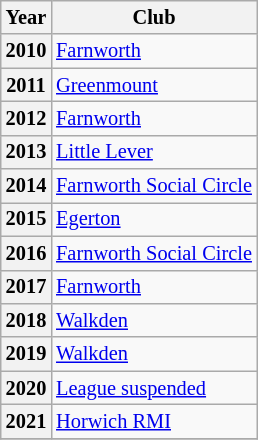<table class="wikitable" style="font-size:85%">
<tr>
<th>Year</th>
<th>Club</th>
</tr>
<tr>
<th scope="row">2010</th>
<td><a href='#'>Farnworth</a></td>
</tr>
<tr>
<th scope="row">2011</th>
<td><a href='#'>Greenmount</a></td>
</tr>
<tr>
<th scope="row">2012</th>
<td><a href='#'>Farnworth</a></td>
</tr>
<tr>
<th scope="row">2013</th>
<td><a href='#'>Little Lever</a></td>
</tr>
<tr>
<th scope="row">2014</th>
<td><a href='#'>Farnworth Social Circle</a></td>
</tr>
<tr>
<th scope="row">2015</th>
<td><a href='#'>Egerton</a></td>
</tr>
<tr>
<th scope="row">2016</th>
<td><a href='#'>Farnworth Social Circle</a></td>
</tr>
<tr>
<th scope="row">2017</th>
<td><a href='#'>Farnworth</a></td>
</tr>
<tr>
<th scope="row">2018</th>
<td><a href='#'>Walkden</a></td>
</tr>
<tr>
<th scope="row">2019</th>
<td><a href='#'>Walkden</a></td>
</tr>
<tr>
<th scope="row">2020</th>
<td><a href='#'>League suspended</a></td>
</tr>
<tr>
<th scope="row">2021</th>
<td><a href='#'>Horwich RMI</a></td>
</tr>
<tr>
</tr>
</table>
